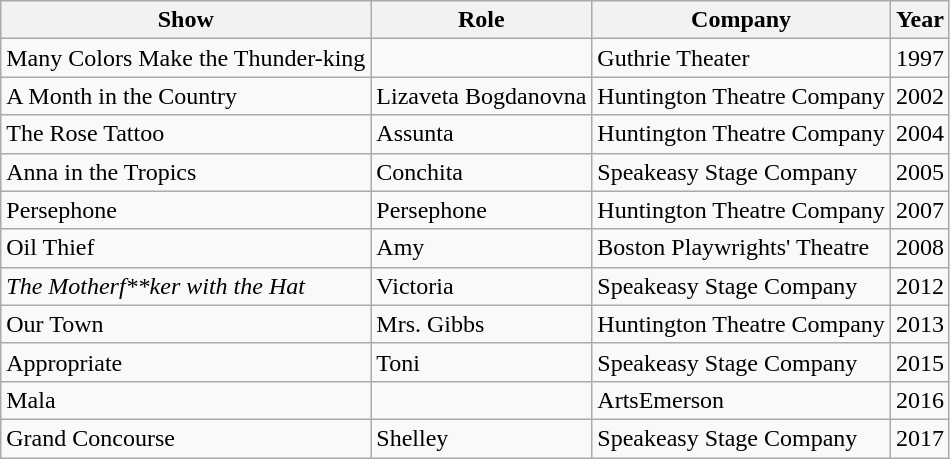<table class="wikitable">
<tr>
<th>Show</th>
<th>Role</th>
<th>Company</th>
<th>Year</th>
</tr>
<tr>
<td>Many Colors Make the Thunder-king</td>
<td></td>
<td>Guthrie Theater</td>
<td>1997</td>
</tr>
<tr>
<td>A Month in the Country</td>
<td>Lizaveta Bogdanovna</td>
<td>Huntington Theatre Company</td>
<td>2002</td>
</tr>
<tr>
<td>The Rose Tattoo</td>
<td>Assunta</td>
<td>Huntington Theatre Company</td>
<td>2004</td>
</tr>
<tr>
<td>Anna in the Tropics</td>
<td>Conchita</td>
<td>Speakeasy Stage Company</td>
<td>2005</td>
</tr>
<tr>
<td>Persephone</td>
<td>Persephone</td>
<td>Huntington Theatre Company</td>
<td>2007</td>
</tr>
<tr>
<td>Oil Thief</td>
<td>Amy</td>
<td>Boston Playwrights' Theatre</td>
<td>2008</td>
</tr>
<tr>
<td><em>The Motherf**ker with the Hat</em></td>
<td>Victoria</td>
<td>Speakeasy Stage Company</td>
<td>2012</td>
</tr>
<tr>
<td>Our Town</td>
<td>Mrs. Gibbs</td>
<td>Huntington Theatre Company</td>
<td>2013</td>
</tr>
<tr>
<td>Appropriate</td>
<td>Toni</td>
<td>Speakeasy Stage Company</td>
<td>2015</td>
</tr>
<tr>
<td>Mala</td>
<td></td>
<td>ArtsEmerson</td>
<td>2016</td>
</tr>
<tr>
<td>Grand Concourse</td>
<td>Shelley</td>
<td>Speakeasy Stage Company</td>
<td>2017</td>
</tr>
</table>
